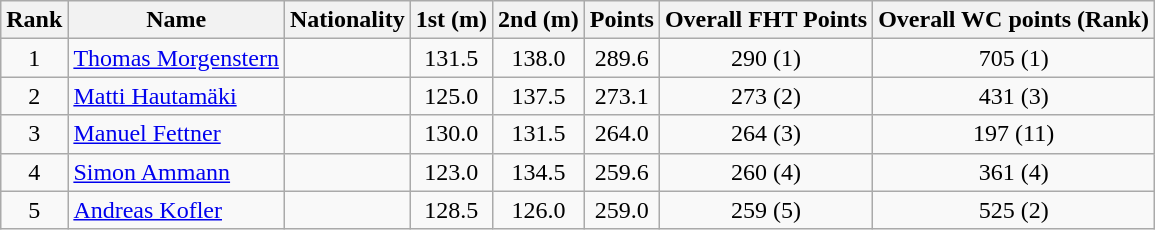<table class="wikitable">
<tr>
<th align=Center>Rank</th>
<th>Name</th>
<th>Nationality</th>
<th align=Center>1st (m)</th>
<th>2nd (m)</th>
<th>Points</th>
<th>Overall FHT Points</th>
<th>Overall WC points (Rank)</th>
</tr>
<tr>
<td align=center>1</td>
<td align=left><a href='#'>Thomas Morgenstern</a></td>
<td align=left></td>
<td align=center>131.5</td>
<td align=center>138.0</td>
<td align=center>289.6</td>
<td align=center>290 (1)</td>
<td align=center>705 (1)</td>
</tr>
<tr>
<td align=center>2</td>
<td align=left><a href='#'>Matti Hautamäki</a></td>
<td align=left></td>
<td align=center>125.0</td>
<td align=center>137.5</td>
<td align=center>273.1</td>
<td align=center>273 (2)</td>
<td align=center>431 (3)</td>
</tr>
<tr>
<td align=center>3</td>
<td align=left><a href='#'>Manuel Fettner</a></td>
<td align=left></td>
<td align=center>130.0</td>
<td align=center>131.5</td>
<td align=center>264.0</td>
<td align=center>264 (3)</td>
<td align=center>197 (11)</td>
</tr>
<tr>
<td align=center>4</td>
<td align=left><a href='#'>Simon Ammann</a></td>
<td align=left></td>
<td align=center>123.0</td>
<td align=center>134.5</td>
<td align=center>259.6</td>
<td align=center>260 (4)</td>
<td align=center>361 (4)</td>
</tr>
<tr>
<td align=center>5</td>
<td align=left><a href='#'>Andreas Kofler</a></td>
<td align=left></td>
<td align=center>128.5</td>
<td align=center>126.0</td>
<td align=center>259.0</td>
<td align=center>259 (5)</td>
<td align=center>525 (2)</td>
</tr>
</table>
